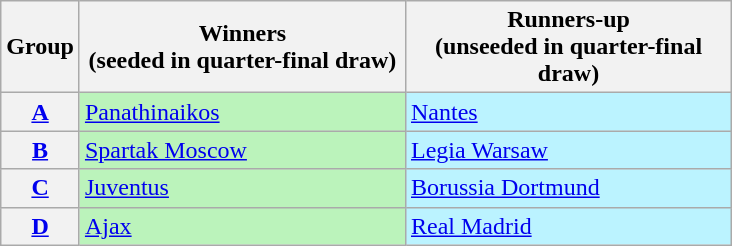<table class="wikitable">
<tr>
<th>Group</th>
<th width=210>Winners<br>(seeded in quarter-final draw)</th>
<th width=210>Runners-up<br>(unseeded in quarter-final draw)</th>
</tr>
<tr>
<th><a href='#'>A</a></th>
<td bgcolor=#BBF3BB> <a href='#'>Panathinaikos</a></td>
<td bgcolor=#BBF3FF> <a href='#'>Nantes</a></td>
</tr>
<tr>
<th><a href='#'>B</a></th>
<td bgcolor=#BBF3BB> <a href='#'>Spartak Moscow</a></td>
<td bgcolor=#BBF3FF> <a href='#'>Legia Warsaw</a></td>
</tr>
<tr>
<th><a href='#'>C</a></th>
<td bgcolor=#BBF3BB> <a href='#'>Juventus</a></td>
<td bgcolor=#BBF3FF> <a href='#'>Borussia Dortmund</a></td>
</tr>
<tr>
<th><a href='#'>D</a></th>
<td bgcolor=#BBF3BB> <a href='#'>Ajax</a></td>
<td bgcolor=#BBF3FF> <a href='#'>Real Madrid</a></td>
</tr>
</table>
